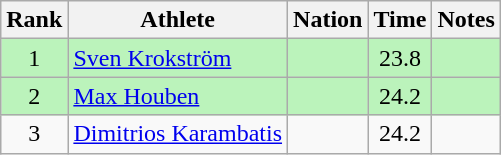<table class="wikitable sortable" style="text-align:center">
<tr>
<th>Rank</th>
<th>Athlete</th>
<th>Nation</th>
<th>Time</th>
<th>Notes</th>
</tr>
<tr bgcolor=bbf3bb>
<td>1</td>
<td align=left><a href='#'>Sven Krokström</a></td>
<td align=left></td>
<td>23.8</td>
<td></td>
</tr>
<tr bgcolor=bbf3bb>
<td>2</td>
<td align=left><a href='#'>Max Houben</a></td>
<td align=left></td>
<td>24.2</td>
<td></td>
</tr>
<tr>
<td>3</td>
<td align=left><a href='#'>Dimitrios Karambatis</a></td>
<td align=left></td>
<td>24.2</td>
<td></td>
</tr>
</table>
